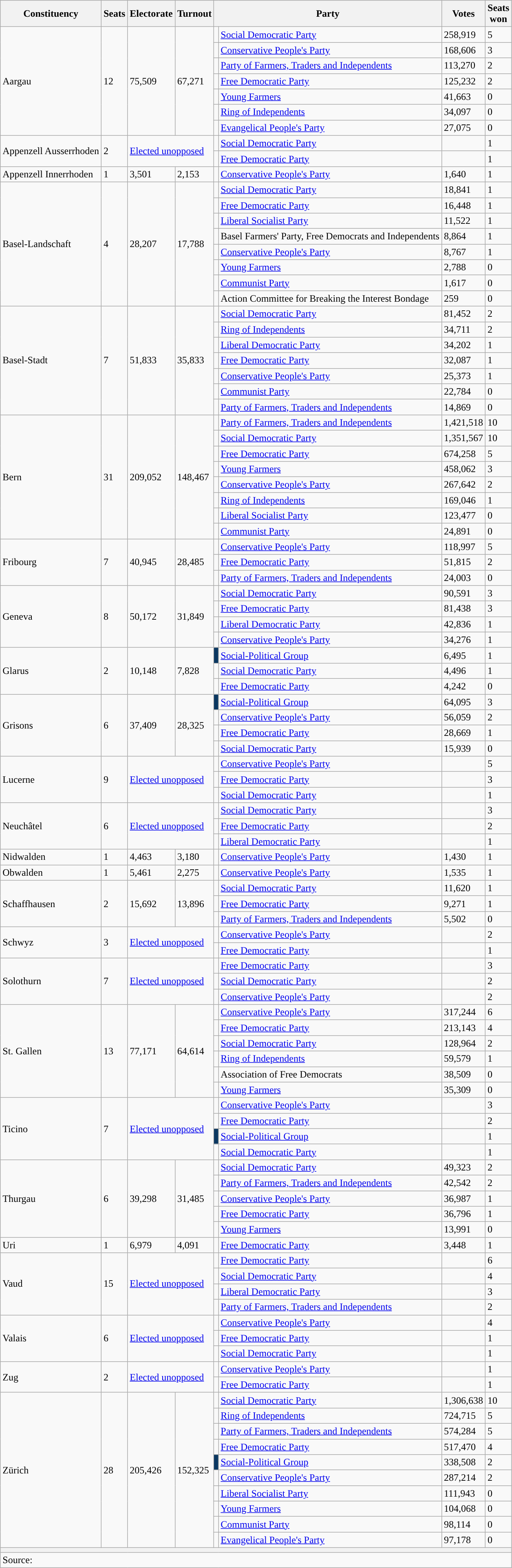<table class="wikitable">
<tr>
<th>Constituency</th>
<th>Seats</th>
<th>Electorate</th>
<th>Turnout</th>
<th colspan="2">Party</th>
<th>Votes</th>
<th>Seats<br>won</th>
</tr>
<tr>
<td rowspan="7">Aargau</td>
<td rowspan="7">12</td>
<td rowspan="7">75,509</td>
<td rowspan="7">67,271</td>
<td style="color:inherit;background:"></td>
<td><a href='#'>Social Democratic Party</a></td>
<td>258,919</td>
<td>5</td>
</tr>
<tr>
<td style="color:inherit;background:"></td>
<td><a href='#'>Conservative People's Party</a></td>
<td>168,606</td>
<td>3</td>
</tr>
<tr>
<td style="color:inherit;background:"></td>
<td><a href='#'>Party of Farmers, Traders and Independents</a></td>
<td>113,270</td>
<td>2</td>
</tr>
<tr>
<td style="color:inherit;background:"></td>
<td><a href='#'>Free Democratic Party</a></td>
<td>125,232</td>
<td>2</td>
</tr>
<tr>
<td style="color:inherit;background:"></td>
<td><a href='#'>Young Farmers</a></td>
<td>41,663</td>
<td>0</td>
</tr>
<tr>
<td style="color:inherit;background:"></td>
<td><a href='#'>Ring of Independents</a></td>
<td>34,097</td>
<td>0</td>
</tr>
<tr>
<td style="color:inherit;background:"></td>
<td><a href='#'>Evangelical People's Party</a></td>
<td>27,075</td>
<td>0</td>
</tr>
<tr>
<td rowspan="2">Appenzell Ausserrhoden</td>
<td rowspan="2">2</td>
<td rowspan="2" colspan=2><a href='#'>Elected unopposed</a></td>
<td style="color:inherit;background:"></td>
<td><a href='#'>Social Democratic Party</a></td>
<td></td>
<td>1</td>
</tr>
<tr>
<td style="color:inherit;background:"></td>
<td><a href='#'>Free Democratic Party</a></td>
<td></td>
<td>1</td>
</tr>
<tr>
<td>Appenzell Innerrhoden</td>
<td>1</td>
<td>3,501</td>
<td>2,153</td>
<td style="color:inherit;background:"></td>
<td><a href='#'>Conservative People's Party</a></td>
<td>1,640</td>
<td>1</td>
</tr>
<tr>
<td rowspan="8">Basel-Landschaft</td>
<td rowspan="8">4</td>
<td rowspan="8">28,207</td>
<td rowspan="8">17,788</td>
<td style="color:inherit;background:"></td>
<td><a href='#'>Social Democratic Party</a></td>
<td>18,841</td>
<td>1</td>
</tr>
<tr>
<td style="color:inherit;background:"></td>
<td><a href='#'>Free Democratic Party</a></td>
<td>16,448</td>
<td>1</td>
</tr>
<tr>
<td style="color:inherit;background:"></td>
<td><a href='#'>Liberal Socialist Party</a></td>
<td>11,522</td>
<td>1</td>
</tr>
<tr>
<td style="color:inherit;background:"></td>
<td>Basel Farmers' Party, Free Democrats and Independents</td>
<td>8,864</td>
<td>1</td>
</tr>
<tr>
<td style="color:inherit;background:"></td>
<td><a href='#'>Conservative People's Party</a></td>
<td>8,767</td>
<td>1</td>
</tr>
<tr>
<td style="color:inherit;background:"></td>
<td><a href='#'>Young Farmers</a></td>
<td>2,788</td>
<td>0</td>
</tr>
<tr>
<td style="color:inherit;background:"></td>
<td><a href='#'>Communist Party</a></td>
<td>1,617</td>
<td>0</td>
</tr>
<tr>
<td style="color:inherit;background:"></td>
<td>Action Committee for Breaking the Interest Bondage</td>
<td>259</td>
<td>0</td>
</tr>
<tr>
<td rowspan="7">Basel-Stadt</td>
<td rowspan="7">7</td>
<td rowspan="7">51,833</td>
<td rowspan="7">35,833</td>
<td style="color:inherit;background:"></td>
<td><a href='#'>Social Democratic Party</a></td>
<td>81,452</td>
<td>2</td>
</tr>
<tr>
<td style="color:inherit;background:"></td>
<td><a href='#'>Ring of Independents</a></td>
<td>34,711</td>
<td>2</td>
</tr>
<tr>
<td style="color:inherit;background:"></td>
<td><a href='#'>Liberal Democratic Party</a></td>
<td>34,202</td>
<td>1</td>
</tr>
<tr>
<td style="color:inherit;background:"></td>
<td><a href='#'>Free Democratic Party</a></td>
<td>32,087</td>
<td>1</td>
</tr>
<tr>
<td style="color:inherit;background:"></td>
<td><a href='#'>Conservative People's Party</a></td>
<td>25,373</td>
<td>1</td>
</tr>
<tr>
<td style="color:inherit;background:"></td>
<td><a href='#'>Communist Party</a></td>
<td>22,784</td>
<td>0</td>
</tr>
<tr>
<td style="color:inherit;background:"></td>
<td><a href='#'>Party of Farmers, Traders and Independents</a></td>
<td>14,869</td>
<td>0</td>
</tr>
<tr>
<td rowspan="8">Bern</td>
<td rowspan="8">31</td>
<td rowspan="8">209,052</td>
<td rowspan="8">148,467</td>
<td style="color:inherit;background:"></td>
<td><a href='#'>Party of Farmers, Traders and Independents</a></td>
<td>1,421,518</td>
<td>10</td>
</tr>
<tr>
<td style="color:inherit;background:"></td>
<td><a href='#'>Social Democratic Party</a></td>
<td>1,351,567</td>
<td>10</td>
</tr>
<tr>
<td style="color:inherit;background:"></td>
<td><a href='#'>Free Democratic Party</a></td>
<td>674,258</td>
<td>5</td>
</tr>
<tr>
<td style="color:inherit;background:"></td>
<td><a href='#'>Young Farmers</a></td>
<td>458,062</td>
<td>3</td>
</tr>
<tr>
<td style="color:inherit;background:"></td>
<td><a href='#'>Conservative People's Party</a></td>
<td>267,642</td>
<td>2</td>
</tr>
<tr>
<td style="color:inherit;background:"></td>
<td><a href='#'>Ring of Independents</a></td>
<td>169,046</td>
<td>1</td>
</tr>
<tr>
<td style="color:inherit;background:"></td>
<td><a href='#'>Liberal Socialist Party</a></td>
<td>123,477</td>
<td>0</td>
</tr>
<tr>
<td style="color:inherit;background:"></td>
<td><a href='#'>Communist Party</a></td>
<td>24,891</td>
<td>0</td>
</tr>
<tr>
<td rowspan="3">Fribourg</td>
<td rowspan="3">7</td>
<td rowspan="3">40,945</td>
<td rowspan="3">28,485</td>
<td style="color:inherit;background:"></td>
<td><a href='#'>Conservative People's Party</a></td>
<td>118,997</td>
<td>5</td>
</tr>
<tr>
<td style="color:inherit;background:"></td>
<td><a href='#'>Free Democratic Party</a></td>
<td>51,815</td>
<td>2</td>
</tr>
<tr>
<td style="color:inherit;background:"></td>
<td><a href='#'>Party of Farmers, Traders and Independents</a></td>
<td>24,003</td>
<td>0</td>
</tr>
<tr>
<td rowspan="4">Geneva</td>
<td rowspan="4">8</td>
<td rowspan="4">50,172</td>
<td rowspan="4">31,849</td>
<td style="color:inherit;background:"></td>
<td><a href='#'>Social Democratic Party</a></td>
<td>90,591</td>
<td>3</td>
</tr>
<tr>
<td style="color:inherit;background:"></td>
<td><a href='#'>Free Democratic Party</a></td>
<td>81,438</td>
<td>3</td>
</tr>
<tr>
<td style="color:inherit;background:"></td>
<td><a href='#'>Liberal Democratic Party</a></td>
<td>42,836</td>
<td>1</td>
</tr>
<tr>
<td style="color:inherit;background:"></td>
<td><a href='#'>Conservative People's Party</a></td>
<td>34,276</td>
<td>1</td>
</tr>
<tr>
<td rowspan="3">Glarus</td>
<td rowspan="3">2</td>
<td rowspan="3">10,148</td>
<td rowspan="3">7,828</td>
<td style="color:inherit;background:#0B3861"></td>
<td><a href='#'>Social-Political Group</a></td>
<td>6,495</td>
<td>1</td>
</tr>
<tr>
<td style="color:inherit;background:"></td>
<td><a href='#'>Social Democratic Party</a></td>
<td>4,496</td>
<td>1</td>
</tr>
<tr>
<td style="color:inherit;background:"></td>
<td><a href='#'>Free Democratic Party</a></td>
<td>4,242</td>
<td>0</td>
</tr>
<tr>
<td rowspan="4">Grisons</td>
<td rowspan="4">6</td>
<td rowspan="4">37,409</td>
<td rowspan="4">28,325</td>
<td style="color:inherit;background:#0B3861"></td>
<td><a href='#'>Social-Political Group</a></td>
<td>64,095</td>
<td>3</td>
</tr>
<tr>
<td style="color:inherit;background:"></td>
<td><a href='#'>Conservative People's Party</a></td>
<td>56,059</td>
<td>2</td>
</tr>
<tr>
<td style="color:inherit;background:"></td>
<td><a href='#'>Free Democratic Party</a></td>
<td>28,669</td>
<td>1</td>
</tr>
<tr>
<td style="color:inherit;background:"></td>
<td><a href='#'>Social Democratic Party</a></td>
<td>15,939</td>
<td>0</td>
</tr>
<tr>
<td rowspan="3">Lucerne</td>
<td rowspan="3">9</td>
<td rowspan="3" colspan=2><a href='#'>Elected unopposed</a></td>
<td style="color:inherit;background:"></td>
<td><a href='#'>Conservative People's Party</a></td>
<td></td>
<td>5</td>
</tr>
<tr>
<td style="color:inherit;background:"></td>
<td><a href='#'>Free Democratic Party</a></td>
<td></td>
<td>3</td>
</tr>
<tr>
<td style="color:inherit;background:"></td>
<td><a href='#'>Social Democratic Party</a></td>
<td></td>
<td>1</td>
</tr>
<tr>
<td rowspan="3">Neuchâtel</td>
<td rowspan="3">6</td>
<td rowspan="3" colspan=2><a href='#'>Elected unopposed</a></td>
<td style="color:inherit;background:"></td>
<td><a href='#'>Social Democratic Party</a></td>
<td></td>
<td>3</td>
</tr>
<tr>
<td style="color:inherit;background:"></td>
<td><a href='#'>Free Democratic Party</a></td>
<td></td>
<td>2</td>
</tr>
<tr>
<td style="color:inherit;background:"></td>
<td><a href='#'>Liberal Democratic Party</a></td>
<td></td>
<td>1</td>
</tr>
<tr>
<td>Nidwalden</td>
<td>1</td>
<td>4,463</td>
<td>3,180</td>
<td style="color:inherit;background:"></td>
<td><a href='#'>Conservative People's Party</a></td>
<td>1,430</td>
<td>1</td>
</tr>
<tr>
<td>Obwalden</td>
<td>1</td>
<td>5,461</td>
<td>2,275</td>
<td style="color:inherit;background:"></td>
<td><a href='#'>Conservative People's Party</a></td>
<td>1,535</td>
<td>1</td>
</tr>
<tr>
<td rowspan="3">Schaffhausen</td>
<td rowspan="3">2</td>
<td rowspan="3">15,692</td>
<td rowspan="3">13,896</td>
<td style="color:inherit;background:"></td>
<td><a href='#'>Social Democratic Party</a></td>
<td>11,620</td>
<td>1</td>
</tr>
<tr>
<td style="color:inherit;background:"></td>
<td><a href='#'>Free Democratic Party</a></td>
<td>9,271</td>
<td>1</td>
</tr>
<tr>
<td style="color:inherit;background:"></td>
<td><a href='#'>Party of Farmers, Traders and Independents</a></td>
<td>5,502</td>
<td>0</td>
</tr>
<tr>
<td rowspan="2">Schwyz</td>
<td rowspan="2">3</td>
<td rowspan="2" colspan=2><a href='#'>Elected unopposed</a></td>
<td style="color:inherit;background:"></td>
<td><a href='#'>Conservative People's Party</a></td>
<td></td>
<td>2</td>
</tr>
<tr>
<td style="color:inherit;background:"></td>
<td><a href='#'>Free Democratic Party</a></td>
<td></td>
<td>1</td>
</tr>
<tr>
<td rowspan="3">Solothurn</td>
<td rowspan="3">7</td>
<td rowspan="3" colspan=2><a href='#'>Elected unopposed</a></td>
<td style="color:inherit;background:"></td>
<td><a href='#'>Free Democratic Party</a></td>
<td></td>
<td>3</td>
</tr>
<tr>
<td style="color:inherit;background:"></td>
<td><a href='#'>Social Democratic Party</a></td>
<td></td>
<td>2</td>
</tr>
<tr>
<td style="color:inherit;background:"></td>
<td><a href='#'>Conservative People's Party</a></td>
<td></td>
<td>2</td>
</tr>
<tr>
<td rowspan="6">St. Gallen</td>
<td rowspan="6">13</td>
<td rowspan="6">77,171</td>
<td rowspan="6">64,614</td>
<td style="color:inherit;background:"></td>
<td><a href='#'>Conservative People's Party</a></td>
<td>317,244</td>
<td>6</td>
</tr>
<tr>
<td style="color:inherit;background:"></td>
<td><a href='#'>Free Democratic Party</a></td>
<td>213,143</td>
<td>4</td>
</tr>
<tr>
<td style="color:inherit;background:"></td>
<td><a href='#'>Social Democratic Party</a></td>
<td>128,964</td>
<td>2</td>
</tr>
<tr>
<td style="color:inherit;background:"></td>
<td><a href='#'>Ring of Independents</a></td>
<td>59,579</td>
<td>1</td>
</tr>
<tr>
<td style="color:inherit;background:"></td>
<td>Association of Free Democrats</td>
<td>38,509</td>
<td>0</td>
</tr>
<tr>
<td style="color:inherit;background:"></td>
<td><a href='#'>Young Farmers</a></td>
<td>35,309</td>
<td>0</td>
</tr>
<tr>
<td rowspan="4">Ticino</td>
<td rowspan="4">7</td>
<td rowspan="4" colspan=2><a href='#'>Elected unopposed</a></td>
<td style="color:inherit;background:"></td>
<td><a href='#'>Conservative People's Party</a></td>
<td></td>
<td>3</td>
</tr>
<tr>
<td style="color:inherit;background:"></td>
<td><a href='#'>Free Democratic Party</a></td>
<td></td>
<td>2</td>
</tr>
<tr>
<td style="color:inherit;background:#0B3861"></td>
<td><a href='#'>Social-Political Group</a></td>
<td></td>
<td>1</td>
</tr>
<tr>
<td style="color:inherit;background:"></td>
<td><a href='#'>Social Democratic Party</a></td>
<td></td>
<td>1</td>
</tr>
<tr>
<td rowspan="5">Thurgau</td>
<td rowspan="5">6</td>
<td rowspan="5">39,298</td>
<td rowspan="5">31,485</td>
<td style="color:inherit;background:"></td>
<td><a href='#'>Social Democratic Party</a></td>
<td>49,323</td>
<td>2</td>
</tr>
<tr>
<td style="color:inherit;background:"></td>
<td><a href='#'>Party of Farmers, Traders and Independents</a></td>
<td>42,542</td>
<td>2</td>
</tr>
<tr>
<td style="color:inherit;background:"></td>
<td><a href='#'>Conservative People's Party</a></td>
<td>36,987</td>
<td>1</td>
</tr>
<tr>
<td style="color:inherit;background:"></td>
<td><a href='#'>Free Democratic Party</a></td>
<td>36,796</td>
<td>1</td>
</tr>
<tr>
<td style="color:inherit;background:"></td>
<td><a href='#'>Young Farmers</a></td>
<td>13,991</td>
<td>0</td>
</tr>
<tr>
<td>Uri</td>
<td>1</td>
<td>6,979</td>
<td>4,091</td>
<td style="color:inherit;background:"></td>
<td><a href='#'>Free Democratic Party</a></td>
<td>3,448</td>
<td>1</td>
</tr>
<tr>
<td rowspan="4">Vaud</td>
<td rowspan="4">15</td>
<td rowspan="4" colspan=2><a href='#'>Elected unopposed</a></td>
<td style="color:inherit;background:"></td>
<td><a href='#'>Free Democratic Party</a></td>
<td></td>
<td>6</td>
</tr>
<tr>
<td style="color:inherit;background:"></td>
<td><a href='#'>Social Democratic Party</a></td>
<td></td>
<td>4</td>
</tr>
<tr>
<td style="color:inherit;background:"></td>
<td><a href='#'>Liberal Democratic Party</a></td>
<td></td>
<td>3</td>
</tr>
<tr>
<td style="color:inherit;background:"></td>
<td><a href='#'>Party of Farmers, Traders and Independents</a></td>
<td></td>
<td>2</td>
</tr>
<tr>
<td rowspan="3">Valais</td>
<td rowspan="3">6</td>
<td rowspan="3" colspan=2><a href='#'>Elected unopposed</a></td>
<td style="color:inherit;background:"></td>
<td><a href='#'>Conservative People's Party</a></td>
<td></td>
<td>4</td>
</tr>
<tr>
<td style="color:inherit;background:"></td>
<td><a href='#'>Free Democratic Party</a></td>
<td></td>
<td>1</td>
</tr>
<tr>
<td style="color:inherit;background:"></td>
<td><a href='#'>Social Democratic Party</a></td>
<td></td>
<td>1</td>
</tr>
<tr>
<td rowspan="2">Zug</td>
<td rowspan="2">2</td>
<td rowspan="2" colspan=2><a href='#'>Elected unopposed</a></td>
<td style="color:inherit;background:"></td>
<td><a href='#'>Conservative People's Party</a></td>
<td></td>
<td>1</td>
</tr>
<tr>
<td style="color:inherit;background:"></td>
<td><a href='#'>Free Democratic Party</a></td>
<td></td>
<td>1</td>
</tr>
<tr>
<td rowspan="10">Zürich</td>
<td rowspan="10">28</td>
<td rowspan="10">205,426</td>
<td rowspan="10">152,325</td>
<td style="color:inherit;background:"></td>
<td><a href='#'>Social Democratic Party</a></td>
<td>1,306,638</td>
<td>10</td>
</tr>
<tr>
<td style="color:inherit;background:"></td>
<td><a href='#'>Ring of Independents</a></td>
<td>724,715</td>
<td>5</td>
</tr>
<tr>
<td style="color:inherit;background:"></td>
<td><a href='#'>Party of Farmers, Traders and Independents</a></td>
<td>574,284</td>
<td>5</td>
</tr>
<tr>
<td style="color:inherit;background:"></td>
<td><a href='#'>Free Democratic Party</a></td>
<td>517,470</td>
<td>4</td>
</tr>
<tr>
<td style="color:inherit;background:#0B3861"></td>
<td><a href='#'>Social-Political Group</a></td>
<td>338,508</td>
<td>2</td>
</tr>
<tr>
<td style="color:inherit;background:"></td>
<td><a href='#'>Conservative People's Party</a></td>
<td>287,214</td>
<td>2</td>
</tr>
<tr>
<td style="color:inherit;background:"></td>
<td><a href='#'>Liberal Socialist Party</a></td>
<td>111,943</td>
<td>0</td>
</tr>
<tr>
<td style="color:inherit;background:"></td>
<td><a href='#'>Young Farmers</a></td>
<td>104,068</td>
<td>0</td>
</tr>
<tr>
<td style="color:inherit;background:"></td>
<td><a href='#'>Communist Party</a></td>
<td>98,114</td>
<td>0</td>
</tr>
<tr>
<td style="color:inherit;background:"></td>
<td><a href='#'>Evangelical People's Party</a></td>
<td>97,178</td>
<td>0</td>
</tr>
<tr>
<th colspan="8"></th>
</tr>
<tr>
<td colspan="8">Source: </td>
</tr>
</table>
